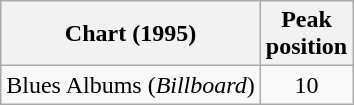<table class="wikitable">
<tr>
<th>Chart (1995)</th>
<th>Peak<br>position</th>
</tr>
<tr>
<td>Blues Albums (<em>Billboard</em>)</td>
<td align=center>10</td>
</tr>
</table>
